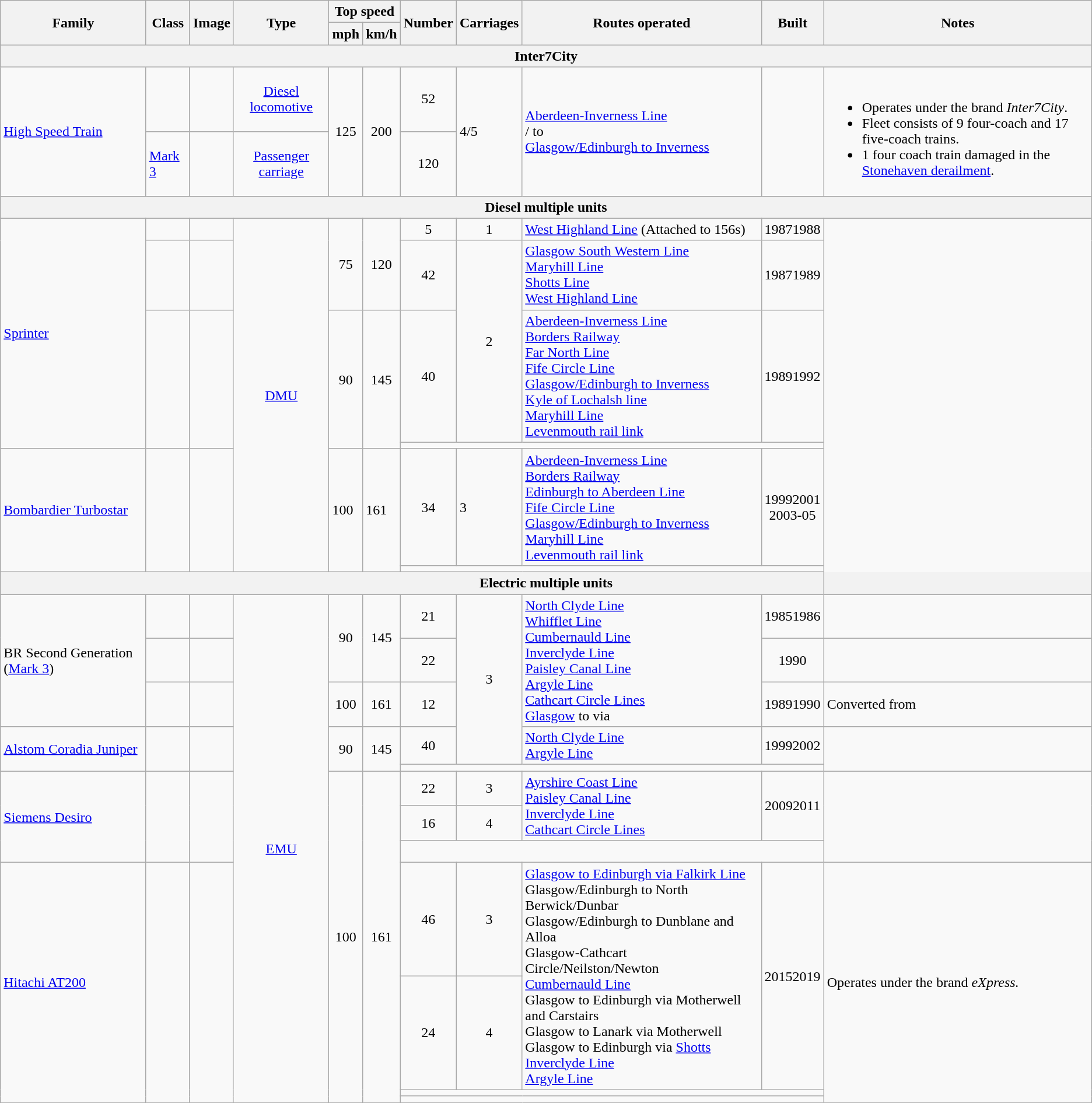<table class="wikitable">
<tr>
<th rowspan="2">Family</th>
<th rowspan="2">Class</th>
<th rowspan="2">Image</th>
<th rowspan="2">Type</th>
<th colspan="2">Top speed</th>
<th rowspan="2">Number</th>
<th rowspan="2">Carriages</th>
<th rowspan="2">Routes operated</th>
<th rowspan="2">Built</th>
<th rowspan="2">Notes</th>
</tr>
<tr bgcolor=#f9f9f9>
<th>mph</th>
<th>km/h</th>
</tr>
<tr>
<th colspan="11">Inter7City</th>
</tr>
<tr>
<td rowspan=2><a href='#'>High Speed Train</a></td>
<td></td>
<td></td>
<td align="center"><a href='#'>Diesel locomotive</a></td>
<td rowspan="2" align=center>125</td>
<td rowspan="2" align=center>200</td>
<td align="center">52</td>
<td rowspan="2">4/5</td>
<td rowspan="2"><a href='#'>Aberdeen-Inverness Line</a><br>/ to <br><a href='#'>Glasgow/Edinburgh to Inverness</a></td>
<td rowspan="2" align="center"></td>
<td rowspan="2"><br><ul><li>Operates under the brand <em>Inter7City</em>.</li><li>Fleet consists of 9 four-coach and 17 five-coach trains.</li><li>1 four coach train damaged in the <a href='#'>Stonehaven derailment</a>.</li></ul></td>
</tr>
<tr>
<td><a href='#'>Mark 3</a></td>
<td></td>
<td align="center"><a href='#'>Passenger carriage</a></td>
<td align="center">120</td>
</tr>
<tr>
<th colspan="11">Diesel multiple units</th>
</tr>
<tr>
<td rowspan="4"><a href='#'>Sprinter</a></td>
<td></td>
<td></td>
<td rowspan="6" align="center"><a href='#'>DMU</a></td>
<td rowspan="2" align="center">75</td>
<td rowspan="2"align="center">120</td>
<td align="center">5</td>
<td align="center">1</td>
<td><a href='#'>West Highland Line</a> (Attached to 156s)</td>
<td align="center">19871988</td>
<td rowspan="7"></td>
</tr>
<tr>
<td></td>
<td></td>
<td align="center">42</td>
<td rowspan="2" align="center">2</td>
<td><a href='#'>Glasgow South Western Line</a><br><a href='#'>Maryhill Line</a><br><a href='#'>Shotts Line</a><br><a href='#'>West Highland Line</a></td>
<td align="center">19871989</td>
</tr>
<tr>
<td rowspan="2"></td>
<td rowspan="2"></td>
<td rowspan="2" align="center">90</td>
<td rowspan="2" align="center">145</td>
<td align="center">40</td>
<td><a href='#'>Aberdeen-Inverness Line</a><br><a href='#'>Borders Railway</a><br><a href='#'>Far North Line</a><br><a href='#'>Fife Circle Line</a><br><a href='#'>Glasgow/Edinburgh to Inverness</a><br><a href='#'>Kyle of Lochalsh line</a><br><a href='#'>Maryhill Line</a><br><a href='#'>Levenmouth rail link</a></td>
<td align=center>19891992</td>
</tr>
<tr>
<td colspan="4"></td>
</tr>
<tr>
<td rowspan="2"><a href='#'>Bombardier Turbostar</a></td>
<td rowspan="2"></td>
<td rowspan="2"></td>
<td rowspan="2">100</td>
<td rowspan="2">161</td>
<td align="center">34</td>
<td>3</td>
<td><a href='#'>Aberdeen-Inverness Line</a><br><a href='#'>Borders Railway</a><br><a href='#'>Edinburgh to Aberdeen Line</a><br><a href='#'>Fife Circle Line</a><br><a href='#'>Glasgow/Edinburgh to Inverness</a><br><a href='#'>Maryhill Line</a><br><a href='#'>Levenmouth rail link</a></td>
<td align="center">19992001<br>2003-05</td>
</tr>
<tr>
<td colspan="4"></td>
</tr>
<tr>
<th colspan="11">Electric multiple units</th>
</tr>
<tr>
<td rowspan="3">BR Second Generation (<a href='#'>Mark 3</a>)</td>
<td></td>
<td></td>
<td rowspan="12" align="center"><a href='#'>EMU</a></td>
<td rowspan="2" align="center">90</td>
<td rowspan="2" align="center">145</td>
<td align="center">21</td>
<td rowspan="4" align="center">3</td>
<td rowspan="3"><a href='#'>North Clyde Line</a><br><a href='#'>Whifflet Line</a><br><a href='#'>Cumbernauld Line</a><br><a href='#'>Inverclyde Line</a><br><a href='#'>Paisley Canal Line</a><br><a href='#'>Argyle Line</a><br><a href='#'>Cathcart Circle Lines</a><br><a href='#'>Glasgow</a> to  via </td>
<td align="center">19851986</td>
<td></td>
</tr>
<tr>
<td></td>
<td></td>
<td align="center">22</td>
<td align="center">1990</td>
<td></td>
</tr>
<tr>
<td></td>
<td></td>
<td align="center">100</td>
<td align="center">161</td>
<td align="center">12</td>
<td align="center">19891990</td>
<td>Converted from </td>
</tr>
<tr>
<td rowspan="2"><a href='#'>Alstom Coradia Juniper</a></td>
<td rowspan="2"></td>
<td rowspan="2"></td>
<td rowspan="2" align="center">90</td>
<td rowspan="2" align="center">145</td>
<td align="center">40</td>
<td><a href='#'>North Clyde Line</a><br><a href='#'>Argyle Line</a></td>
<td align="center">19992002</td>
<td rowspan="2"></td>
</tr>
<tr>
<td colspan="4"></td>
</tr>
<tr>
<td rowspan="3"><a href='#'>Siemens Desiro</a></td>
<td rowspan="3"></td>
<td rowspan="3"></td>
<td rowspan="7" align="center">100</td>
<td rowspan="7" align="center">161</td>
<td align="center">22</td>
<td align="center">3</td>
<td rowspan="2"><a href='#'>Ayrshire Coast Line</a><br><a href='#'>Paisley Canal Line</a><br><a href='#'>Inverclyde Line</a><br><a href='#'>Cathcart Circle Lines</a><br></td>
<td rowspan="2" align="center">20092011</td>
<td rowspan="3"></td>
</tr>
<tr>
<td align="center">16</td>
<td align="center">4</td>
</tr>
<tr>
<td colspan="4"> <br></td>
</tr>
<tr>
<td rowspan=4><a href='#'>Hitachi AT200</a></td>
<td rowspan="4"></td>
<td rowspan="4"></td>
<td align=center>46</td>
<td align=center>3</td>
<td rowspan=2><a href='#'>Glasgow to Edinburgh via Falkirk Line</a><br>Glasgow/Edinburgh to North Berwick/Dunbar<br>Glasgow/Edinburgh to Dunblane and Alloa<br>Glasgow-Cathcart Circle/Neilston/Newton<br><a href='#'>Cumbernauld Line</a><br>Glasgow to Edinburgh via Motherwell and Carstairs<br>Glasgow to Lanark via Motherwell<br>Glasgow to Edinburgh via <a href='#'>Shotts</a><br><a href='#'>Inverclyde Line</a><br><a href='#'>Argyle Line</a></td>
<td rowspan=2 align=center>20152019</td>
<td rowspan="4">Operates under the brand <em>eXpress.</em></td>
</tr>
<tr>
<td align=center>24</td>
<td align=center>4</td>
</tr>
<tr>
<td colspan="4"></td>
</tr>
<tr>
<td colspan="4"></td>
</tr>
</table>
